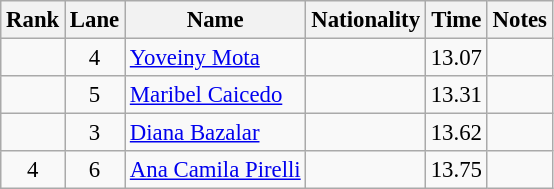<table class="wikitable sortable" style="text-align:center;font-size:95%">
<tr>
<th>Rank</th>
<th>Lane</th>
<th>Name</th>
<th>Nationality</th>
<th>Time</th>
<th>Notes</th>
</tr>
<tr>
<td></td>
<td>4</td>
<td align=left><a href='#'>Yoveiny Mota</a></td>
<td align=left></td>
<td>13.07</td>
<td></td>
</tr>
<tr>
<td></td>
<td>5</td>
<td align=left><a href='#'>Maribel Caicedo</a></td>
<td align=left></td>
<td>13.31</td>
<td></td>
</tr>
<tr>
<td></td>
<td>3</td>
<td align=left><a href='#'>Diana Bazalar</a></td>
<td align=left></td>
<td>13.62</td>
<td></td>
</tr>
<tr>
<td>4</td>
<td>6</td>
<td align=left><a href='#'>Ana Camila Pirelli</a></td>
<td align=left></td>
<td>13.75</td>
<td></td>
</tr>
</table>
